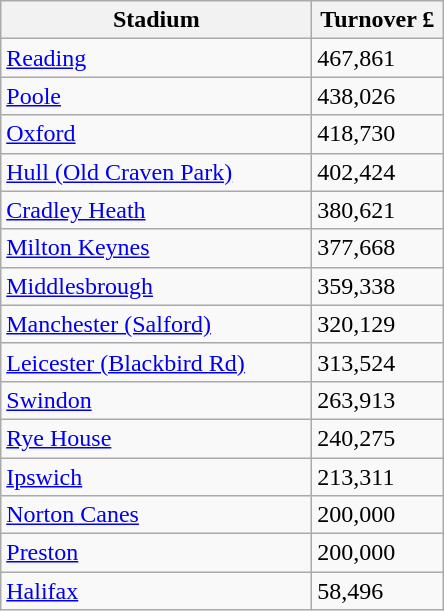<table class="wikitable">
<tr>
<th width=200>Stadium</th>
<th width=80>Turnover £</th>
</tr>
<tr>
<td><a href='#'>Reading</a></td>
<td>467,861</td>
</tr>
<tr>
<td><a href='#'>Poole</a></td>
<td>438,026</td>
</tr>
<tr>
<td><a href='#'>Oxford</a></td>
<td>418,730</td>
</tr>
<tr>
<td><a href='#'>Hull (Old Craven Park)</a></td>
<td>402,424</td>
</tr>
<tr>
<td><a href='#'>Cradley Heath</a></td>
<td>380,621</td>
</tr>
<tr>
<td><a href='#'>Milton Keynes</a></td>
<td>377,668</td>
</tr>
<tr>
<td><a href='#'>Middlesbrough</a></td>
<td>359,338</td>
</tr>
<tr>
<td><a href='#'>Manchester (Salford)</a></td>
<td>320,129</td>
</tr>
<tr>
<td><a href='#'>Leicester (Blackbird Rd)</a></td>
<td>313,524</td>
</tr>
<tr>
<td><a href='#'>Swindon</a></td>
<td>263,913</td>
</tr>
<tr>
<td><a href='#'>Rye House</a></td>
<td>240,275</td>
</tr>
<tr>
<td><a href='#'>Ipswich</a></td>
<td>213,311</td>
</tr>
<tr>
<td><a href='#'>Norton Canes</a></td>
<td>200,000</td>
</tr>
<tr>
<td><a href='#'>Preston</a></td>
<td>200,000</td>
</tr>
<tr>
<td><a href='#'>Halifax</a></td>
<td>58,496</td>
</tr>
</table>
